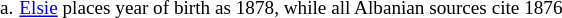<table style="margin-left:13px; line-height:150%; font-size:80%;">
<tr>
<td align="right" valign="top">a.</td>
<td><a href='#'>Elsie</a> places year of birth as 1878, while all Albanian sources cite 1876</td>
</tr>
</table>
